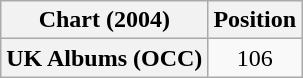<table class="wikitable plainrowheaders" style="text-align:center;">
<tr>
<th scope="col">Chart (2004)</th>
<th scope="col">Position</th>
</tr>
<tr>
<th scope="row">UK Albums (OCC)</th>
<td>106</td>
</tr>
</table>
